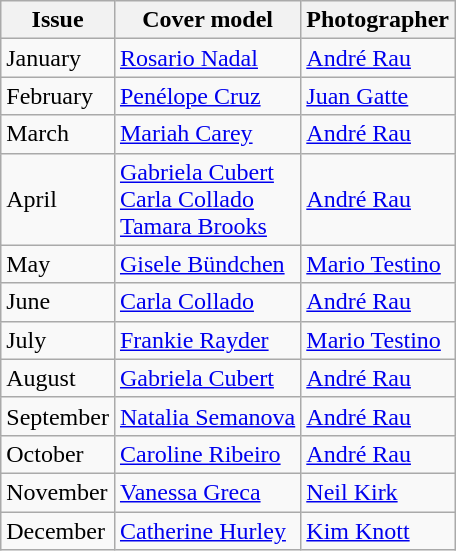<table class="wikitable">
<tr>
<th>Issue</th>
<th>Cover model</th>
<th>Photographer</th>
</tr>
<tr>
<td>January</td>
<td><a href='#'>Rosario Nadal</a></td>
<td><a href='#'>André Rau</a></td>
</tr>
<tr>
<td>February</td>
<td><a href='#'>Penélope Cruz</a></td>
<td><a href='#'>Juan Gatte</a></td>
</tr>
<tr>
<td>March</td>
<td><a href='#'>Mariah Carey</a></td>
<td><a href='#'>André Rau</a></td>
</tr>
<tr>
<td>April</td>
<td><a href='#'>Gabriela Cubert</a><br><a href='#'>Carla Collado</a><br><a href='#'>Tamara Brooks</a></td>
<td><a href='#'>André Rau</a></td>
</tr>
<tr>
<td>May</td>
<td><a href='#'>Gisele Bündchen</a></td>
<td><a href='#'>Mario Testino</a></td>
</tr>
<tr>
<td>June</td>
<td><a href='#'>Carla Collado</a></td>
<td><a href='#'>André Rau</a></td>
</tr>
<tr>
<td>July</td>
<td><a href='#'>Frankie Rayder</a></td>
<td><a href='#'>Mario Testino</a></td>
</tr>
<tr>
<td>August</td>
<td><a href='#'>Gabriela Cubert</a></td>
<td><a href='#'>André Rau</a></td>
</tr>
<tr>
<td>September</td>
<td><a href='#'>Natalia Semanova</a></td>
<td><a href='#'>André Rau</a></td>
</tr>
<tr>
<td>October</td>
<td><a href='#'>Caroline Ribeiro</a></td>
<td><a href='#'>André Rau</a></td>
</tr>
<tr>
<td>November</td>
<td><a href='#'>Vanessa Greca</a></td>
<td><a href='#'>Neil Kirk</a></td>
</tr>
<tr>
<td>December</td>
<td><a href='#'>Catherine Hurley</a></td>
<td><a href='#'>Kim Knott</a></td>
</tr>
</table>
